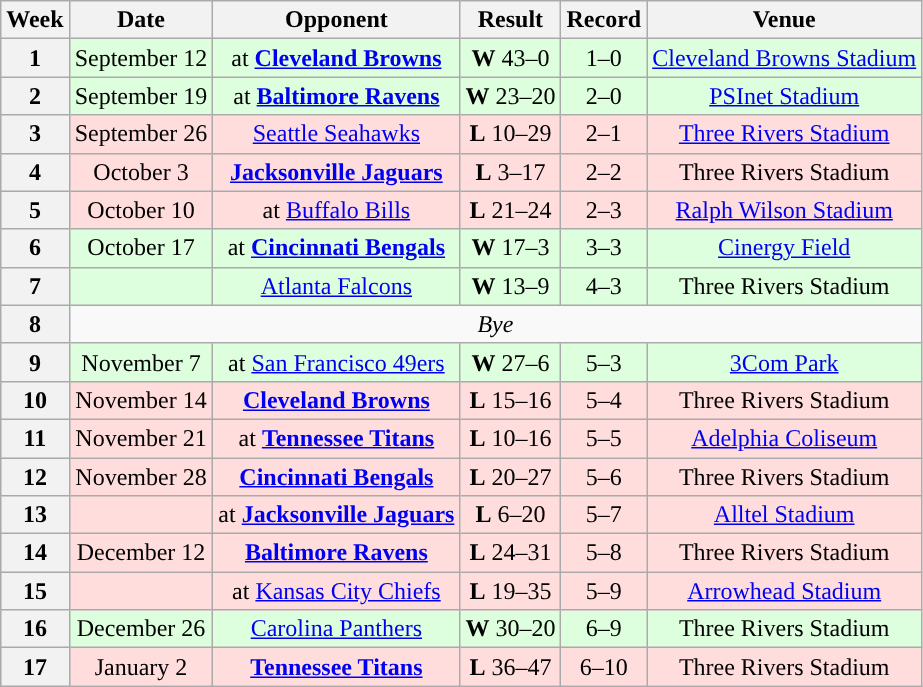<table class="wikitable" style="text-align:center">
<tr>
<th>Week</th>
<th>Date</th>
<th>Opponent</th>
<th>Result</th>
<th>Record</th>
<th>Venue</th>
</tr>
<tr style="background:#dfd">
<th>1</th>
<td>September 12</td>
<td>at <strong><a href='#'>Cleveland Browns</a></strong></td>
<td><strong>W</strong> 43–0</td>
<td>1–0</td>
<td><a href='#'>Cleveland Browns Stadium</a></td>
</tr>
<tr style="background:#dfd">
<th>2</th>
<td>September 19</td>
<td>at <strong><a href='#'>Baltimore Ravens</a></strong></td>
<td><strong>W</strong> 23–20</td>
<td>2–0</td>
<td><a href='#'>PSInet Stadium</a></td>
</tr>
<tr style="background:#fdd">
<th>3</th>
<td>September 26</td>
<td><a href='#'>Seattle Seahawks</a></td>
<td><strong>L</strong> 10–29</td>
<td>2–1</td>
<td><a href='#'>Three Rivers Stadium</a></td>
</tr>
<tr style="background:#fdd">
<th>4</th>
<td>October 3</td>
<td><strong><a href='#'>Jacksonville Jaguars</a></strong></td>
<td><strong>L</strong> 3–17</td>
<td>2–2</td>
<td>Three Rivers Stadium</td>
</tr>
<tr style="background:#fdd">
<th>5</th>
<td>October 10</td>
<td>at <a href='#'>Buffalo Bills</a></td>
<td><strong>L</strong> 21–24</td>
<td>2–3</td>
<td><a href='#'>Ralph Wilson Stadium</a></td>
</tr>
<tr style="background:#dfd">
<th>6</th>
<td>October 17</td>
<td>at <strong><a href='#'>Cincinnati Bengals</a></strong></td>
<td><strong>W</strong> 17–3</td>
<td>3–3</td>
<td><a href='#'>Cinergy Field</a></td>
</tr>
<tr style="background:#dfd">
<th>7</th>
<td></td>
<td><a href='#'>Atlanta Falcons</a></td>
<td><strong>W</strong> 13–9</td>
<td>4–3</td>
<td>Three Rivers Stadium</td>
</tr>
<tr>
<th>8</th>
<td colspan=6 align="center"><em>Bye</em></td>
</tr>
<tr style="background:#dfd">
<th>9</th>
<td>November 7</td>
<td>at <a href='#'>San Francisco 49ers</a></td>
<td><strong>W</strong> 27–6</td>
<td>5–3</td>
<td><a href='#'>3Com Park</a></td>
</tr>
<tr style="background:#fdd">
<th>10</th>
<td>November 14</td>
<td><strong><a href='#'>Cleveland Browns</a></strong></td>
<td><strong>L</strong> 15–16</td>
<td>5–4</td>
<td>Three Rivers Stadium</td>
</tr>
<tr style="background:#fdd">
<th>11</th>
<td>November 21</td>
<td>at <strong><a href='#'>Tennessee Titans</a></strong></td>
<td><strong>L</strong> 10–16</td>
<td>5–5</td>
<td><a href='#'>Adelphia Coliseum</a></td>
</tr>
<tr style="background:#fdd">
<th>12</th>
<td>November 28</td>
<td><strong><a href='#'>Cincinnati Bengals</a></strong></td>
<td><strong>L</strong> 20–27</td>
<td>5–6</td>
<td>Three Rivers Stadium</td>
</tr>
<tr style="background:#fdd">
<th>13</th>
<td></td>
<td>at <strong><a href='#'>Jacksonville Jaguars</a></strong></td>
<td><strong>L</strong> 6–20</td>
<td>5–7</td>
<td><a href='#'>Alltel Stadium</a></td>
</tr>
<tr style="background:#fdd">
<th>14</th>
<td>December 12</td>
<td><strong><a href='#'>Baltimore Ravens</a></strong></td>
<td><strong>L</strong> 24–31</td>
<td>5–8</td>
<td>Three Rivers Stadium</td>
</tr>
<tr style="background:#fdd">
<th>15</th>
<td></td>
<td>at <a href='#'>Kansas City Chiefs</a></td>
<td><strong>L</strong> 19–35</td>
<td>5–9</td>
<td><a href='#'>Arrowhead Stadium</a></td>
</tr>
<tr style="background:#dfd">
<th>16</th>
<td>December 26</td>
<td><a href='#'>Carolina Panthers</a></td>
<td><strong>W</strong> 30–20</td>
<td>6–9</td>
<td>Three Rivers Stadium</td>
</tr>
<tr style="background:#fdd">
<th>17</th>
<td>January 2</td>
<td><strong><a href='#'>Tennessee Titans</a></strong></td>
<td><strong>L</strong> 36–47</td>
<td>6–10</td>
<td>Three Rivers Stadium</td>
</tr>
</table>
